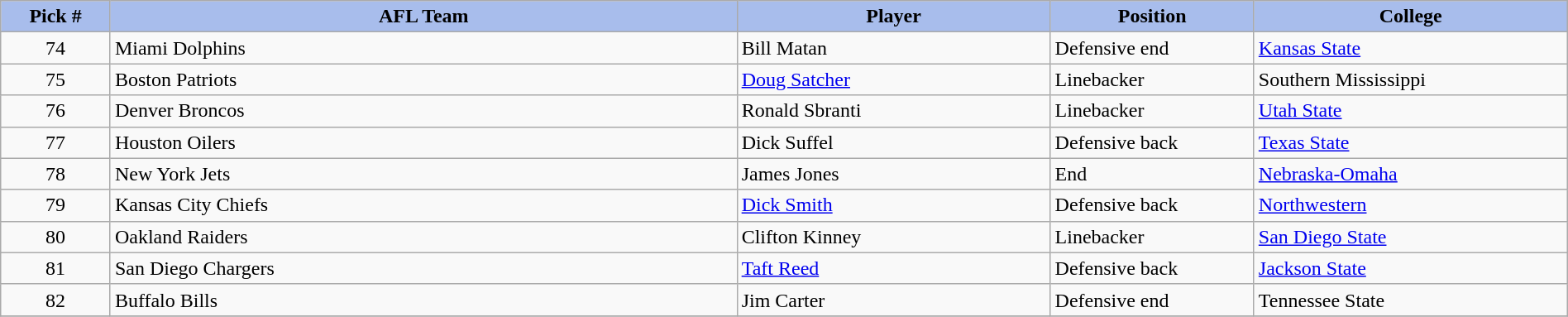<table class="wikitable sortable sortable" style="width: 100%">
<tr>
<th style="background:#A8BDEC;" width=7%>Pick #</th>
<th width=40% style="background:#A8BDEC;">AFL Team</th>
<th width=20% style="background:#A8BDEC;">Player</th>
<th width=13% style="background:#A8BDEC;">Position</th>
<th style="background:#A8BDEC;">College</th>
</tr>
<tr>
<td align=center>74</td>
<td>Miami Dolphins</td>
<td>Bill Matan</td>
<td>Defensive end</td>
<td><a href='#'>Kansas State</a></td>
</tr>
<tr>
<td align=center>75</td>
<td>Boston Patriots</td>
<td><a href='#'>Doug Satcher</a></td>
<td>Linebacker</td>
<td>Southern Mississippi</td>
</tr>
<tr>
<td align=center>76</td>
<td>Denver Broncos</td>
<td>Ronald Sbranti</td>
<td>Linebacker</td>
<td><a href='#'>Utah State</a></td>
</tr>
<tr>
<td align=center>77</td>
<td>Houston Oilers</td>
<td>Dick Suffel</td>
<td>Defensive back</td>
<td><a href='#'>Texas State</a></td>
</tr>
<tr>
<td align=center>78</td>
<td>New York Jets</td>
<td>James Jones</td>
<td>End</td>
<td><a href='#'>Nebraska-Omaha</a></td>
</tr>
<tr>
<td align=center>79</td>
<td>Kansas City Chiefs</td>
<td><a href='#'>Dick Smith</a></td>
<td>Defensive back</td>
<td><a href='#'>Northwestern</a></td>
</tr>
<tr>
<td align=center>80</td>
<td>Oakland Raiders</td>
<td>Clifton Kinney</td>
<td>Linebacker</td>
<td><a href='#'>San Diego State</a></td>
</tr>
<tr>
<td align=center>81</td>
<td>San Diego Chargers</td>
<td><a href='#'>Taft Reed</a></td>
<td>Defensive back</td>
<td><a href='#'>Jackson State</a></td>
</tr>
<tr>
<td align=center>82</td>
<td>Buffalo Bills</td>
<td>Jim Carter</td>
<td>Defensive end</td>
<td>Tennessee State</td>
</tr>
<tr>
</tr>
</table>
